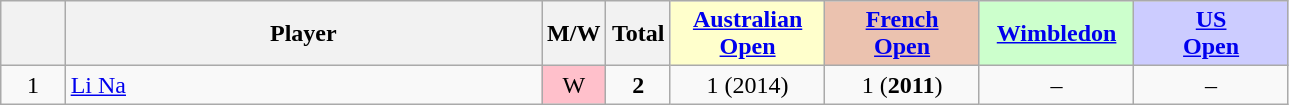<table class="wikitable mw-datatable sortable" style="text-align:center;">
<tr>
<th data-sort-type="number" width="5%"></th>
<th width="37%">Player</th>
<th width="5%">M/W</th>
<th data-sort-type="number" width="5%">Total</th>
<th style="background-color:#FFFFCC;" width="12%" data-sort-type="number"><a href='#'>Australian<br> Open</a></th>
<th style="background-color:#EBC2AF;" width="12%" data-sort-type="number"><a href='#'>French<br> Open</a></th>
<th style="background-color:#CCFFCC;" width="12%" data-sort-type="number"><a href='#'>Wimbledon</a></th>
<th style="background-color:#CCCCFF;" width="12%" data-sort-type="number"><a href='#'>US<br> Open</a></th>
</tr>
<tr>
<td>1</td>
<td style="text-align:left"><a href='#'>Li Na</a></td>
<td style="background-color:pink;">W</td>
<td><strong>2</strong></td>
<td>1 (2014)</td>
<td>1 (<strong>2011</strong>)</td>
<td>–</td>
<td>–</td>
</tr>
</table>
